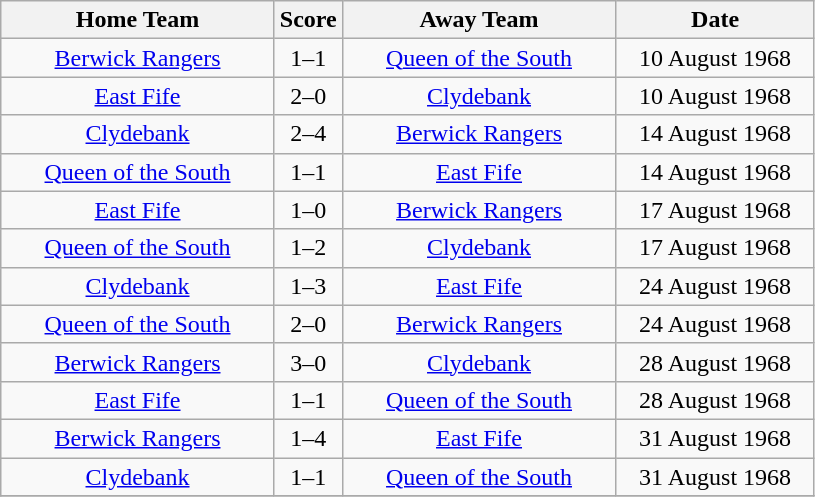<table class="wikitable" style="text-align:center;">
<tr>
<th width=175>Home Team</th>
<th width=20>Score</th>
<th width=175>Away Team</th>
<th width= 125>Date</th>
</tr>
<tr>
<td><a href='#'>Berwick Rangers</a></td>
<td>1–1</td>
<td><a href='#'>Queen of the South</a></td>
<td>10 August 1968</td>
</tr>
<tr>
<td><a href='#'>East Fife</a></td>
<td>2–0</td>
<td><a href='#'>Clydebank</a></td>
<td>10 August 1968</td>
</tr>
<tr>
<td><a href='#'>Clydebank</a></td>
<td>2–4</td>
<td><a href='#'>Berwick Rangers</a></td>
<td>14 August 1968</td>
</tr>
<tr>
<td><a href='#'>Queen of the South</a></td>
<td>1–1</td>
<td><a href='#'>East Fife</a></td>
<td>14 August 1968</td>
</tr>
<tr>
<td><a href='#'>East Fife</a></td>
<td>1–0</td>
<td><a href='#'>Berwick Rangers</a></td>
<td>17 August 1968</td>
</tr>
<tr>
<td><a href='#'>Queen of the South</a></td>
<td>1–2</td>
<td><a href='#'>Clydebank</a></td>
<td>17 August 1968</td>
</tr>
<tr>
<td><a href='#'>Clydebank</a></td>
<td>1–3</td>
<td><a href='#'>East Fife</a></td>
<td>24 August 1968</td>
</tr>
<tr>
<td><a href='#'>Queen of the South</a></td>
<td>2–0</td>
<td><a href='#'>Berwick Rangers</a></td>
<td>24 August 1968</td>
</tr>
<tr>
<td><a href='#'>Berwick Rangers</a></td>
<td>3–0</td>
<td><a href='#'>Clydebank</a></td>
<td>28 August 1968</td>
</tr>
<tr>
<td><a href='#'>East Fife</a></td>
<td>1–1</td>
<td><a href='#'>Queen of the South</a></td>
<td>28 August 1968</td>
</tr>
<tr>
<td><a href='#'>Berwick Rangers</a></td>
<td>1–4</td>
<td><a href='#'>East Fife</a></td>
<td>31 August 1968</td>
</tr>
<tr>
<td><a href='#'>Clydebank</a></td>
<td>1–1</td>
<td><a href='#'>Queen of the South</a></td>
<td>31 August 1968</td>
</tr>
<tr>
</tr>
</table>
